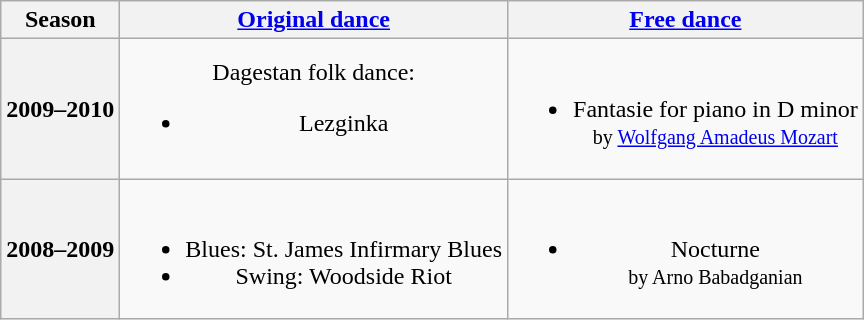<table class=wikitable style=text-align:center>
<tr>
<th>Season</th>
<th><a href='#'>Original dance</a></th>
<th><a href='#'>Free dance</a></th>
</tr>
<tr>
<th>2009–2010 <br> </th>
<td>Dagestan folk dance:<br><ul><li>Lezginka</li></ul></td>
<td><br><ul><li>Fantasie for piano in D minor <br><small> by <a href='#'>Wolfgang Amadeus Mozart</a> </small></li></ul></td>
</tr>
<tr>
<th>2008–2009 <br> </th>
<td><br><ul><li>Blues: St. James Infirmary Blues</li><li>Swing: Woodside Riot</li></ul></td>
<td><br><ul><li>Nocturne <br><small> by Arno Babadganian </small></li></ul></td>
</tr>
</table>
